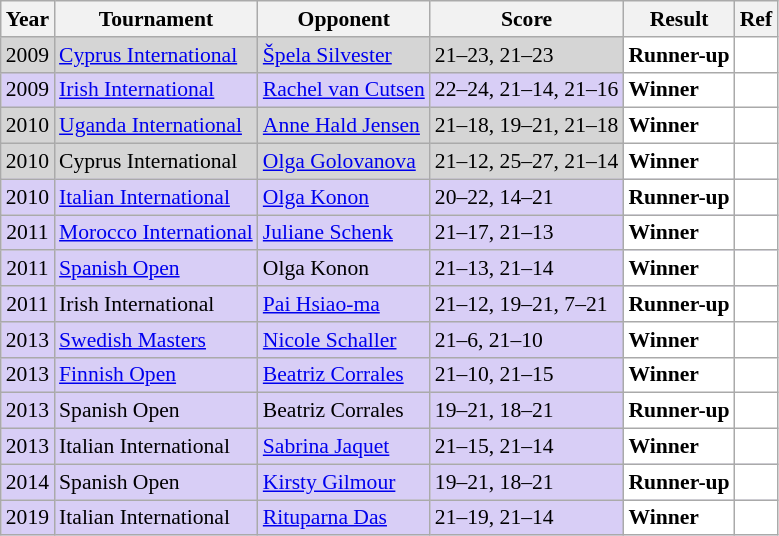<table class="sortable wikitable" style="font-size: 90%;">
<tr>
<th>Year</th>
<th>Tournament</th>
<th>Opponent</th>
<th>Score</th>
<th>Result</th>
<th>Ref</th>
</tr>
<tr style="background:#D5D5D5">
<td align="center">2009</td>
<td align="left"><a href='#'>Cyprus International</a></td>
<td align="left"> <a href='#'>Špela Silvester</a></td>
<td align="left">21–23, 21–23</td>
<td style="text-align:left; background:white"> <strong>Runner-up</strong></td>
<td style="text-align:center; background:white"></td>
</tr>
<tr style="background:#D8CEF6">
<td align="center">2009</td>
<td align="left"><a href='#'>Irish International</a></td>
<td align="left"> <a href='#'>Rachel van Cutsen</a></td>
<td align="left">22–24, 21–14, 21–16</td>
<td style="text-align:left; background:white"> <strong>Winner</strong></td>
<td style="text-align:center; background:white"></td>
</tr>
<tr style="background:#D5D5D5">
<td align="center">2010</td>
<td align="left"><a href='#'>Uganda International</a></td>
<td align="left"> <a href='#'>Anne Hald Jensen</a></td>
<td align="left">21–18, 19–21, 21–18</td>
<td style="text-align:left; background:white"> <strong>Winner</strong></td>
<td style="text-align:center; background:white"></td>
</tr>
<tr style="background:#D5D5D5">
<td align="center">2010</td>
<td align="left">Cyprus International</td>
<td align="left"> <a href='#'>Olga Golovanova</a></td>
<td align="left">21–12, 25–27, 21–14</td>
<td style="text-align:left; background:white"> <strong>Winner</strong></td>
<td style="text-align:center; background:white"></td>
</tr>
<tr style="background:#D8CEF6">
<td align="center">2010</td>
<td align="left"><a href='#'>Italian International</a></td>
<td align="left"> <a href='#'>Olga Konon</a></td>
<td align="left">20–22, 14–21</td>
<td style="text-align:left; background:white"> <strong>Runner-up</strong></td>
<td style="text-align:center; background:white"></td>
</tr>
<tr style="background:#D8CEF6">
<td align="center">2011</td>
<td align="left"><a href='#'>Morocco International</a></td>
<td align="left"> <a href='#'>Juliane Schenk</a></td>
<td align="left">21–17, 21–13</td>
<td style="text-align:left; background:white"> <strong>Winner</strong></td>
<td style="text-align:center; background:white"></td>
</tr>
<tr style="background:#D8CEF6">
<td align="center">2011</td>
<td align="left"><a href='#'>Spanish Open</a></td>
<td align="left"> Olga Konon</td>
<td align="left">21–13, 21–14</td>
<td style="text-align:left; background:white"> <strong>Winner</strong></td>
<td style="text-align:center; background:white"></td>
</tr>
<tr style="background:#D8CEF6">
<td align="center">2011</td>
<td align="left">Irish International</td>
<td align="left"> <a href='#'>Pai Hsiao-ma</a></td>
<td align="left">21–12, 19–21, 7–21</td>
<td style="text-align:left; background:white"> <strong>Runner-up</strong></td>
<td style="text-align:center; background:white"></td>
</tr>
<tr style="background:#D8CEF6">
<td align="center">2013</td>
<td align="left"><a href='#'>Swedish Masters</a></td>
<td align="left"> <a href='#'>Nicole Schaller</a></td>
<td align="left">21–6, 21–10</td>
<td style="text-align:left; background:white"> <strong>Winner</strong></td>
<td style="text-align:center; background:white"></td>
</tr>
<tr style="background:#D8CEF6">
<td align="center">2013</td>
<td align="left"><a href='#'>Finnish Open</a></td>
<td align="left"> <a href='#'>Beatriz Corrales</a></td>
<td align="left">21–10, 21–15</td>
<td style="text-align:left; background:white"> <strong>Winner</strong></td>
<td style="text-align:center; background:white"></td>
</tr>
<tr style="background:#D8CEF6">
<td align="center">2013</td>
<td align="left">Spanish Open</td>
<td align="left"> Beatriz Corrales</td>
<td align="left">19–21, 18–21</td>
<td style="text-align:left; background:white"> <strong>Runner-up</strong></td>
<td style="text-align:center; background:white"></td>
</tr>
<tr style="background:#D8CEF6">
<td align="center">2013</td>
<td align="left">Italian International</td>
<td align="left"> <a href='#'>Sabrina Jaquet</a></td>
<td align="left">21–15, 21–14</td>
<td style="text-align:left; background:white"> <strong>Winner</strong></td>
<td style="text-align:center; background:white"></td>
</tr>
<tr style="background:#D8CEF6">
<td align="center">2014</td>
<td align="left">Spanish Open</td>
<td align="left"> <a href='#'>Kirsty Gilmour</a></td>
<td align="left">19–21, 18–21</td>
<td style="text-align:left; background:white"> <strong>Runner-up</strong></td>
<td style="text-align:center; background:white"></td>
</tr>
<tr style="background:#D8CEF6">
<td align="center">2019</td>
<td align="left">Italian International</td>
<td align="left"> <a href='#'>Rituparna Das</a></td>
<td align="left">21–19, 21–14</td>
<td style="text-align:left; background:white"> <strong>Winner</strong></td>
<td style="text-align:center; background:white"></td>
</tr>
</table>
